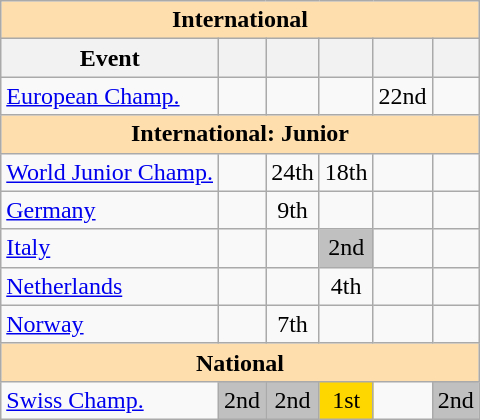<table class="wikitable" style="text-align:center">
<tr>
<th colspan="6" style="background-color: #ffdead; " align="center">International</th>
</tr>
<tr>
<th>Event</th>
<th></th>
<th></th>
<th></th>
<th></th>
<th></th>
</tr>
<tr>
<td align=left><a href='#'>European Champ.</a></td>
<td></td>
<td></td>
<td></td>
<td>22nd</td>
<td></td>
</tr>
<tr>
<th colspan="6" style="background-color: #ffdead; " align="center">International: Junior</th>
</tr>
<tr>
<td align=left><a href='#'>World Junior Champ.</a></td>
<td></td>
<td>24th</td>
<td>18th</td>
<td></td>
<td></td>
</tr>
<tr>
<td align=left> <a href='#'>Germany</a></td>
<td></td>
<td>9th</td>
<td></td>
<td></td>
<td></td>
</tr>
<tr>
<td align=left> <a href='#'>Italy</a></td>
<td></td>
<td></td>
<td bgcolor=silver>2nd</td>
<td></td>
<td></td>
</tr>
<tr>
<td align=left> <a href='#'>Netherlands</a></td>
<td></td>
<td></td>
<td>4th</td>
<td></td>
<td></td>
</tr>
<tr>
<td align=left> <a href='#'>Norway</a></td>
<td></td>
<td>7th</td>
<td></td>
<td></td>
<td></td>
</tr>
<tr>
<th colspan="6" style="background-color: #ffdead; " align="center">National</th>
</tr>
<tr>
<td align=left><a href='#'>Swiss Champ.</a></td>
<td bgcolor=silver>2nd</td>
<td bgcolor=silver>2nd</td>
<td bgcolor=gold>1st</td>
<td></td>
<td bgcolor="silver">2nd</td>
</tr>
</table>
